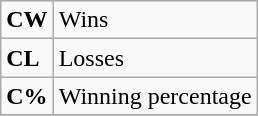<table class="wikitable">
<tr>
<td><strong>CW</strong></td>
<td>Wins</td>
</tr>
<tr>
<td><strong>CL</strong></td>
<td>Losses</td>
</tr>
<tr>
<td><strong>C%</strong></td>
<td>Winning percentage</td>
</tr>
<tr>
</tr>
</table>
